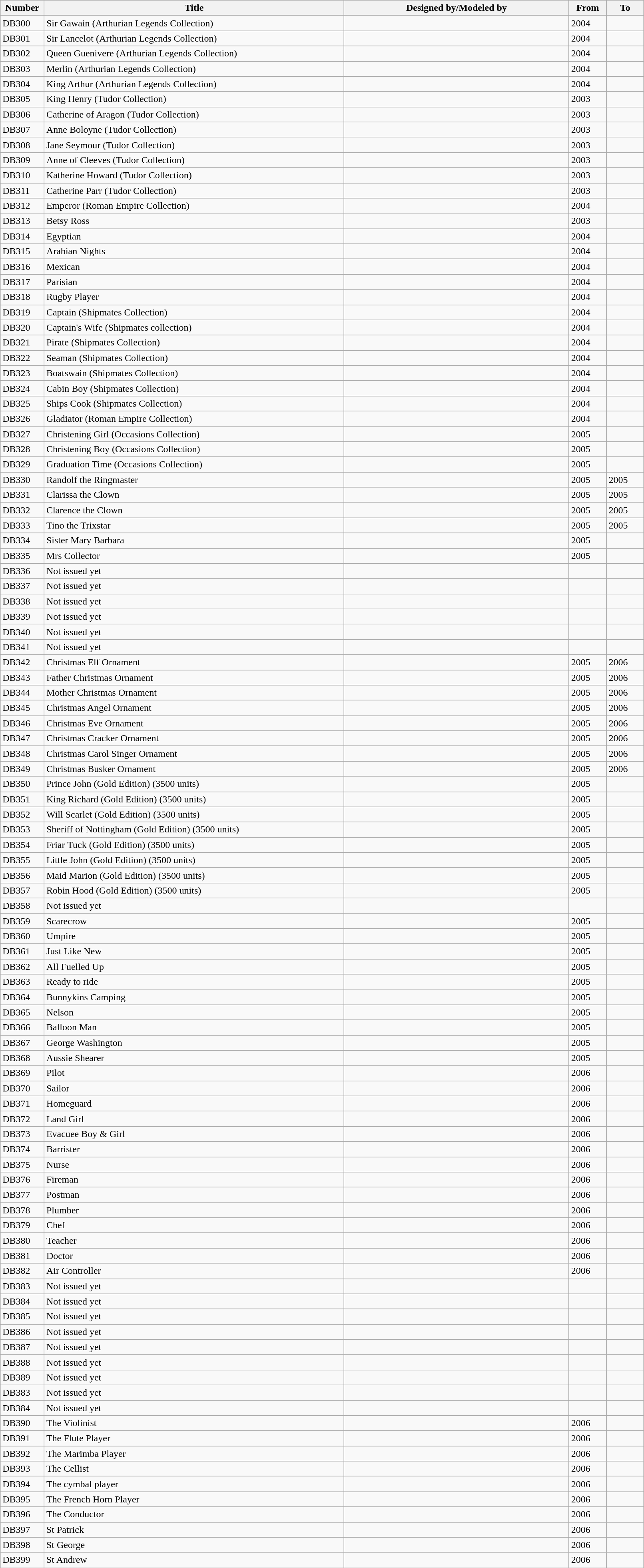<table class="wikitable" width="85%">
<tr>
<th width=5%>Number</th>
<th width=40%>Title</th>
<th width=30%>Designed by/Modeled by</th>
<th width=5%>From</th>
<th width=5%>To</th>
</tr>
<tr>
<td>DB300</td>
<td>Sir Gawain (Arthurian Legends Collection)</td>
<td></td>
<td>2004</td>
<td></td>
</tr>
<tr>
<td>DB301</td>
<td>Sir Lancelot (Arthurian Legends Collection)</td>
<td></td>
<td>2004</td>
<td></td>
</tr>
<tr>
<td>DB302</td>
<td>Queen Guenivere (Arthurian Legends Collection)</td>
<td></td>
<td>2004</td>
<td></td>
</tr>
<tr>
<td>DB303</td>
<td>Merlin (Arthurian Legends Collection)</td>
<td></td>
<td>2004</td>
<td></td>
</tr>
<tr>
<td>DB304</td>
<td>King Arthur (Arthurian Legends Collection)</td>
<td></td>
<td>2004</td>
<td></td>
</tr>
<tr>
<td>DB305</td>
<td>King Henry (Tudor Collection)</td>
<td></td>
<td>2003</td>
<td></td>
</tr>
<tr>
<td>DB306</td>
<td>Catherine of Aragon (Tudor Collection)</td>
<td></td>
<td>2003</td>
<td></td>
</tr>
<tr>
<td>DB307</td>
<td>Anne Boloyne (Tudor Collection)</td>
<td></td>
<td>2003</td>
<td></td>
</tr>
<tr>
<td>DB308</td>
<td>Jane Seymour (Tudor Collection)</td>
<td></td>
<td>2003</td>
<td></td>
</tr>
<tr>
<td>DB309</td>
<td>Anne of Cleeves (Tudor Collection)</td>
<td></td>
<td>2003</td>
<td></td>
</tr>
<tr>
<td>DB310</td>
<td>Katherine Howard (Tudor Collection)</td>
<td></td>
<td>2003</td>
<td></td>
</tr>
<tr>
<td>DB311</td>
<td>Catherine Parr (Tudor Collection)</td>
<td></td>
<td>2003</td>
<td></td>
</tr>
<tr>
<td>DB312</td>
<td>Emperor (Roman Empire Collection)</td>
<td></td>
<td>2004</td>
<td></td>
</tr>
<tr>
<td>DB313</td>
<td>Betsy Ross</td>
<td></td>
<td>2003</td>
<td></td>
</tr>
<tr>
<td>DB314</td>
<td>Egyptian</td>
<td></td>
<td>2004</td>
<td></td>
</tr>
<tr>
<td>DB315</td>
<td>Arabian Nights</td>
<td></td>
<td>2004</td>
<td></td>
</tr>
<tr>
<td>DB316</td>
<td>Mexican</td>
<td></td>
<td>2004</td>
<td></td>
</tr>
<tr>
<td>DB317</td>
<td>Parisian</td>
<td></td>
<td>2004</td>
<td></td>
</tr>
<tr>
<td>DB318</td>
<td>Rugby Player</td>
<td></td>
<td>2004</td>
<td></td>
</tr>
<tr>
<td>DB319</td>
<td>Captain (Shipmates Collection)</td>
<td></td>
<td>2004</td>
<td></td>
</tr>
<tr>
<td>DB320</td>
<td>Captain's Wife (Shipmates collection)</td>
<td></td>
<td>2004</td>
<td></td>
</tr>
<tr>
<td>DB321</td>
<td>Pirate (Shipmates Collection)</td>
<td></td>
<td>2004</td>
<td></td>
</tr>
<tr>
<td>DB322</td>
<td>Seaman (Shipmates Collection)</td>
<td></td>
<td>2004</td>
<td></td>
</tr>
<tr>
<td>DB323</td>
<td>Boatswain (Shipmates Collection)</td>
<td></td>
<td>2004</td>
<td></td>
</tr>
<tr>
<td>DB324</td>
<td>Cabin Boy (Shipmates Collection)</td>
<td></td>
<td>2004</td>
<td></td>
</tr>
<tr>
<td>DB325</td>
<td>Ships Cook (Shipmates Collection)</td>
<td></td>
<td>2004</td>
<td></td>
</tr>
<tr>
<td>DB326</td>
<td>Gladiator (Roman Empire Collection)</td>
<td></td>
<td>2004</td>
<td></td>
</tr>
<tr>
<td>DB327</td>
<td>Christening Girl  (Occasions Collection)</td>
<td></td>
<td>2005</td>
<td></td>
</tr>
<tr>
<td>DB328</td>
<td>Christening Boy (Occasions Collection)</td>
<td></td>
<td>2005</td>
<td></td>
</tr>
<tr>
<td>DB329</td>
<td>Graduation Time (Occasions Collection)</td>
<td></td>
<td>2005</td>
<td></td>
</tr>
<tr>
<td>DB330</td>
<td>Randolf the Ringmaster</td>
<td></td>
<td>2005</td>
<td>2005</td>
</tr>
<tr>
<td>DB331</td>
<td>Clarissa the Clown</td>
<td></td>
<td>2005</td>
<td>2005</td>
</tr>
<tr>
<td>DB332</td>
<td>Clarence the Clown</td>
<td></td>
<td>2005</td>
<td>2005</td>
</tr>
<tr>
<td>DB333</td>
<td>Tino the Trixstar</td>
<td></td>
<td>2005</td>
<td>2005</td>
</tr>
<tr>
<td>DB334</td>
<td>Sister Mary Barbara</td>
<td></td>
<td>2005</td>
<td></td>
</tr>
<tr>
<td>DB335</td>
<td>Mrs Collector</td>
<td></td>
<td>2005</td>
<td></td>
</tr>
<tr>
<td>DB336</td>
<td>Not issued yet</td>
<td></td>
<td></td>
<td></td>
</tr>
<tr>
<td>DB337</td>
<td>Not issued yet</td>
<td></td>
<td></td>
<td></td>
</tr>
<tr>
<td>DB338</td>
<td>Not issued yet</td>
<td></td>
<td></td>
<td></td>
</tr>
<tr>
<td>DB339</td>
<td>Not issued yet</td>
<td></td>
<td></td>
<td></td>
</tr>
<tr>
<td>DB340</td>
<td>Not issued yet</td>
<td></td>
<td></td>
<td></td>
</tr>
<tr>
<td>DB341</td>
<td>Not issued yet</td>
<td></td>
<td></td>
<td></td>
</tr>
<tr>
<td>DB342</td>
<td>Christmas Elf Ornament</td>
<td></td>
<td>2005</td>
<td>2006</td>
</tr>
<tr>
<td>DB343</td>
<td>Father Christmas Ornament</td>
<td></td>
<td>2005</td>
<td>2006</td>
</tr>
<tr>
<td>DB344</td>
<td>Mother Christmas Ornament</td>
<td></td>
<td>2005</td>
<td>2006</td>
</tr>
<tr>
<td>DB345</td>
<td>Christmas Angel Ornament</td>
<td></td>
<td>2005</td>
<td>2006</td>
</tr>
<tr>
<td>DB346</td>
<td>Christmas Eve Ornament</td>
<td></td>
<td>2005</td>
<td>2006</td>
</tr>
<tr>
<td>DB347</td>
<td>Christmas Cracker Ornament</td>
<td></td>
<td>2005</td>
<td>2006</td>
</tr>
<tr>
<td>DB348</td>
<td>Christmas Carol Singer Ornament</td>
<td></td>
<td>2005</td>
<td>2006</td>
</tr>
<tr>
<td>DB349</td>
<td>Christmas Busker Ornament</td>
<td></td>
<td>2005</td>
<td>2006</td>
</tr>
<tr>
<td>DB350</td>
<td>Prince John (Gold Edition) (3500 units)</td>
<td></td>
<td>2005</td>
<td></td>
</tr>
<tr>
<td>DB351</td>
<td>King Richard (Gold Edition) (3500 units)</td>
<td></td>
<td>2005</td>
<td></td>
</tr>
<tr>
<td>DB352</td>
<td>Will Scarlet (Gold Edition) (3500 units)</td>
<td></td>
<td>2005</td>
<td></td>
</tr>
<tr>
<td>DB353</td>
<td>Sheriff of Nottingham (Gold Edition) (3500 units)</td>
<td></td>
<td>2005</td>
<td></td>
</tr>
<tr>
<td>DB354</td>
<td>Friar Tuck (Gold Edition) (3500 units)</td>
<td></td>
<td>2005</td>
<td></td>
</tr>
<tr>
<td>DB355</td>
<td>Little John (Gold Edition) (3500 units)</td>
<td></td>
<td>2005</td>
<td></td>
</tr>
<tr>
<td>DB356</td>
<td>Maid Marion (Gold Edition) (3500 units)</td>
<td></td>
<td>2005</td>
<td></td>
</tr>
<tr>
<td>DB357</td>
<td>Robin Hood (Gold Edition) (3500 units)</td>
<td></td>
<td>2005</td>
<td></td>
</tr>
<tr>
<td>DB358</td>
<td>Not issued yet</td>
<td></td>
<td></td>
<td></td>
</tr>
<tr>
<td>DB359</td>
<td>Scarecrow</td>
<td></td>
<td>2005</td>
<td></td>
</tr>
<tr>
<td>DB360</td>
<td>Umpire</td>
<td></td>
<td>2005</td>
<td></td>
</tr>
<tr>
<td>DB361</td>
<td>Just Like New</td>
<td></td>
<td>2005</td>
<td></td>
</tr>
<tr>
<td>DB362</td>
<td>All Fuelled Up</td>
<td></td>
<td>2005</td>
<td></td>
</tr>
<tr>
<td>DB363</td>
<td>Ready to ride</td>
<td></td>
<td>2005</td>
<td></td>
</tr>
<tr>
<td>DB364</td>
<td>Bunnykins Camping</td>
<td></td>
<td>2005</td>
<td></td>
</tr>
<tr>
<td>DB365</td>
<td>Nelson</td>
<td></td>
<td>2005</td>
<td></td>
</tr>
<tr>
<td>DB366</td>
<td>Balloon Man</td>
<td></td>
<td>2005</td>
<td></td>
</tr>
<tr>
<td>DB367</td>
<td>George Washington</td>
<td></td>
<td>2005</td>
<td></td>
</tr>
<tr>
<td>DB368</td>
<td>Aussie Shearer</td>
<td></td>
<td>2005</td>
<td></td>
</tr>
<tr>
<td>DB369</td>
<td>Pilot</td>
<td></td>
<td>2006</td>
<td></td>
</tr>
<tr>
<td>DB370</td>
<td>Sailor</td>
<td></td>
<td>2006</td>
<td></td>
</tr>
<tr>
<td>DB371</td>
<td>Homeguard</td>
<td></td>
<td>2006</td>
<td></td>
</tr>
<tr>
<td>DB372</td>
<td>Land Girl</td>
<td></td>
<td>2006</td>
<td></td>
</tr>
<tr>
<td>DB373</td>
<td>Evacuee Boy & Girl</td>
<td></td>
<td>2006</td>
<td></td>
</tr>
<tr>
<td>DB374</td>
<td>Barrister</td>
<td></td>
<td>2006</td>
<td></td>
</tr>
<tr>
<td>DB375</td>
<td>Nurse</td>
<td></td>
<td>2006</td>
<td></td>
</tr>
<tr>
<td>DB376</td>
<td>Fireman</td>
<td></td>
<td>2006</td>
<td></td>
</tr>
<tr>
<td>DB377</td>
<td>Postman</td>
<td></td>
<td>2006</td>
<td></td>
</tr>
<tr>
<td>DB378</td>
<td>Plumber</td>
<td></td>
<td>2006</td>
<td></td>
</tr>
<tr>
<td>DB379</td>
<td>Chef</td>
<td></td>
<td>2006</td>
<td></td>
</tr>
<tr>
<td>DB380</td>
<td>Teacher</td>
<td></td>
<td>2006</td>
<td></td>
</tr>
<tr>
<td>DB381</td>
<td>Doctor</td>
<td></td>
<td>2006</td>
<td></td>
</tr>
<tr>
<td>DB382</td>
<td>Air Controller</td>
<td></td>
<td>2006</td>
<td></td>
</tr>
<tr>
<td>DB383</td>
<td>Not issued yet</td>
<td></td>
<td></td>
<td></td>
</tr>
<tr>
<td>DB384</td>
<td>Not issued yet</td>
<td></td>
<td></td>
<td></td>
</tr>
<tr>
<td>DB385</td>
<td>Not issued yet</td>
<td></td>
<td></td>
<td></td>
</tr>
<tr>
<td>DB386</td>
<td>Not issued yet</td>
<td></td>
<td></td>
<td></td>
</tr>
<tr>
<td>DB387</td>
<td>Not issued yet</td>
<td></td>
<td></td>
<td></td>
</tr>
<tr>
<td>DB388</td>
<td>Not issued yet</td>
<td></td>
<td></td>
<td></td>
</tr>
<tr>
<td>DB389</td>
<td>Not issued yet</td>
<td></td>
<td></td>
<td></td>
</tr>
<tr>
<td>DB383</td>
<td>Not issued yet</td>
<td></td>
<td></td>
<td></td>
</tr>
<tr>
<td>DB384</td>
<td>Not issued yet</td>
<td></td>
<td></td>
<td></td>
</tr>
<tr>
<td>DB390</td>
<td>The Violinist</td>
<td></td>
<td>2006</td>
<td></td>
</tr>
<tr>
<td>DB391</td>
<td>The Flute Player</td>
<td></td>
<td>2006</td>
<td></td>
</tr>
<tr>
<td>DB392</td>
<td>The Marimba Player</td>
<td></td>
<td>2006</td>
<td></td>
</tr>
<tr>
<td>DB393</td>
<td>The Cellist</td>
<td></td>
<td>2006</td>
<td></td>
</tr>
<tr>
<td>DB394</td>
<td>The cymbal player</td>
<td></td>
<td>2006</td>
<td></td>
</tr>
<tr>
<td>DB395</td>
<td>The French Horn Player</td>
<td></td>
<td>2006</td>
<td></td>
</tr>
<tr>
<td>DB396</td>
<td>The Conductor</td>
<td></td>
<td>2006</td>
<td></td>
</tr>
<tr>
<td>DB397</td>
<td>St Patrick</td>
<td></td>
<td>2006</td>
<td></td>
</tr>
<tr>
<td>DB398</td>
<td>St George</td>
<td></td>
<td>2006</td>
<td></td>
</tr>
<tr>
<td>DB399</td>
<td>St Andrew</td>
<td></td>
<td>2006</td>
<td></td>
</tr>
<tr>
</tr>
</table>
